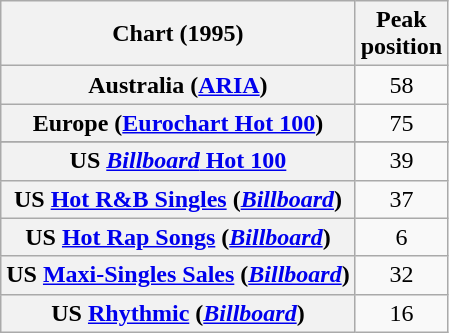<table class="wikitable sortable plainrowheaders" style="text-align:center">
<tr>
<th>Chart (1995)</th>
<th>Peak<br>position</th>
</tr>
<tr>
<th scope="row">Australia (<a href='#'>ARIA</a>)</th>
<td>58</td>
</tr>
<tr>
<th scope="row">Europe (<a href='#'>Eurochart Hot 100</a>)</th>
<td>75</td>
</tr>
<tr>
</tr>
<tr>
</tr>
<tr>
</tr>
<tr>
</tr>
<tr>
</tr>
<tr>
</tr>
<tr>
<th scope="row">US <a href='#'><em>Billboard</em> Hot 100</a></th>
<td>39</td>
</tr>
<tr>
<th scope="row">US <a href='#'>Hot R&B Singles</a> (<em><a href='#'>Billboard</a></em>)</th>
<td>37</td>
</tr>
<tr>
<th scope="row">US <a href='#'>Hot Rap Songs</a> (<em><a href='#'>Billboard</a></em>)</th>
<td>6</td>
</tr>
<tr>
<th scope="row">US <a href='#'>Maxi-Singles Sales</a> (<em><a href='#'>Billboard</a></em>)</th>
<td>32</td>
</tr>
<tr>
<th scope="row">US <a href='#'>Rhythmic</a> (<em><a href='#'>Billboard</a></em>)</th>
<td>16</td>
</tr>
</table>
